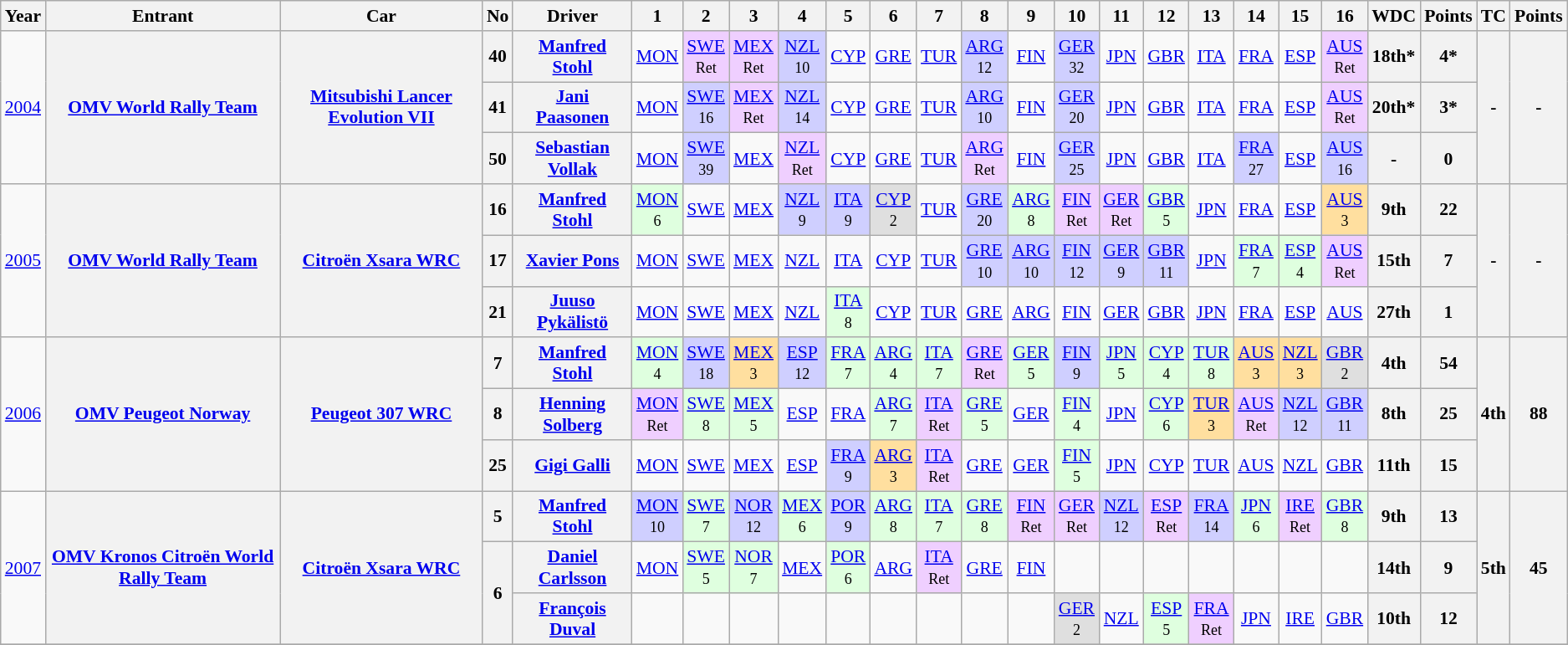<table class="wikitable" style="text-align:center; font-size:90%">
<tr>
<th>Year</th>
<th>Entrant</th>
<th>Car</th>
<th>No</th>
<th>Driver</th>
<th>1</th>
<th>2</th>
<th>3</th>
<th>4</th>
<th>5</th>
<th>6</th>
<th>7</th>
<th>8</th>
<th>9</th>
<th>10</th>
<th>11</th>
<th>12</th>
<th>13</th>
<th>14</th>
<th>15</th>
<th>16</th>
<th>WDC</th>
<th>Points</th>
<th>TC</th>
<th>Points</th>
</tr>
<tr>
<td rowspan="3"><a href='#'>2004</a></td>
<th rowspan="3"><a href='#'>OMV World Rally Team</a></th>
<th rowspan="3"><a href='#'>Mitsubishi Lancer Evolution VII</a></th>
<th>40</th>
<th> <a href='#'>Manfred Stohl</a></th>
<td><a href='#'>MON</a></td>
<td style="background:#EFCFFF;"><a href='#'>SWE</a><br><small>Ret</small></td>
<td style="background:#EFCFFF;"><a href='#'>MEX</a><br><small>Ret</small></td>
<td style="background:#CFCFFF;"><a href='#'>NZL</a><br><small>10</small></td>
<td><a href='#'>CYP</a></td>
<td><a href='#'>GRE</a></td>
<td><a href='#'>TUR</a></td>
<td style="background:#CFCFFF;"><a href='#'>ARG</a><br><small>12</small></td>
<td><a href='#'>FIN</a></td>
<td style="background:#CFCFFF;"><a href='#'>GER</a><br><small>32</small></td>
<td><a href='#'>JPN</a></td>
<td><a href='#'>GBR</a></td>
<td><a href='#'>ITA</a></td>
<td><a href='#'>FRA</a></td>
<td><a href='#'>ESP</a></td>
<td style="background:#EFCFFF;"><a href='#'>AUS</a><br><small>Ret</small></td>
<th>18th*</th>
<th>4*</th>
<th rowspan="3">-</th>
<th rowspan="3">-</th>
</tr>
<tr>
<th>41</th>
<th> <a href='#'>Jani Paasonen</a></th>
<td><a href='#'>MON</a></td>
<td style="background:#CFCFFF;"><a href='#'>SWE</a><br><small>16</small></td>
<td style="background:#EFCFFF;"><a href='#'>MEX</a><br><small>Ret</small></td>
<td style="background:#CFCFFF;"><a href='#'>NZL</a><br><small>14</small></td>
<td><a href='#'>CYP</a></td>
<td><a href='#'>GRE</a></td>
<td><a href='#'>TUR</a></td>
<td style="background:#CFCFFF;"><a href='#'>ARG</a><br><small>10</small></td>
<td><a href='#'>FIN</a></td>
<td style="background:#CFCFFF;"><a href='#'>GER</a><br><small>20</small></td>
<td><a href='#'>JPN</a></td>
<td><a href='#'>GBR</a></td>
<td><a href='#'>ITA</a></td>
<td><a href='#'>FRA</a></td>
<td><a href='#'>ESP</a></td>
<td style="background:#EFCFFF;"><a href='#'>AUS</a><br><small>Ret</small></td>
<th>20th*</th>
<th>3*</th>
</tr>
<tr>
<th>50</th>
<th> <a href='#'>Sebastian Vollak</a></th>
<td><a href='#'>MON</a></td>
<td style="background:#CFCFFF;"><a href='#'>SWE</a><br><small>39</small></td>
<td><a href='#'>MEX</a></td>
<td style="background:#EFCFFF;"><a href='#'>NZL</a><br><small>Ret</small></td>
<td><a href='#'>CYP</a></td>
<td><a href='#'>GRE</a></td>
<td><a href='#'>TUR</a></td>
<td style="background:#EFCFFF;"><a href='#'>ARG</a><br><small>Ret</small></td>
<td><a href='#'>FIN</a></td>
<td style="background:#CFCFFF;"><a href='#'>GER</a><br><small>25</small></td>
<td><a href='#'>JPN</a></td>
<td><a href='#'>GBR</a></td>
<td><a href='#'>ITA</a></td>
<td style="background:#CFCFFF;"><a href='#'>FRA</a><br><small>27</small></td>
<td><a href='#'>ESP</a></td>
<td style="background:#CFCFFF;"><a href='#'>AUS</a><br><small>16</small></td>
<th>-</th>
<th>0</th>
</tr>
<tr>
<td rowspan="3"><a href='#'>2005</a></td>
<th rowspan="3"><a href='#'>OMV World Rally Team</a></th>
<th rowspan="3"><a href='#'>Citroën Xsara WRC</a></th>
<th>16</th>
<th> <a href='#'>Manfred Stohl</a></th>
<td style="background:#DFFFDF;"><a href='#'>MON</a><br><small>6</small></td>
<td><a href='#'>SWE</a></td>
<td><a href='#'>MEX</a></td>
<td style="background:#CFCFFF;"><a href='#'>NZL</a><br><small>9</small></td>
<td style="background:#CFCFFF;"><a href='#'>ITA</a><br><small>9</small></td>
<td style="background:#DFDFDF;"><a href='#'>CYP</a><br><small>2</small></td>
<td><a href='#'>TUR</a></td>
<td style="background:#CFCFFF;"><a href='#'>GRE</a><br><small>20</small></td>
<td style="background:#DFFFDF;"><a href='#'>ARG</a><br><small>8</small></td>
<td style="background:#EFCFFF;"><a href='#'>FIN</a><br><small>Ret</small></td>
<td style="background:#EFCFFF;"><a href='#'>GER</a><br><small>Ret</small></td>
<td style="background:#DFFFDF;"><a href='#'>GBR</a><br><small>5</small></td>
<td><a href='#'>JPN</a></td>
<td><a href='#'>FRA</a></td>
<td><a href='#'>ESP</a></td>
<td style="background:#FFDF9F;"><a href='#'>AUS</a><br><small>3</small></td>
<th>9th</th>
<th>22</th>
<th rowspan="3">-</th>
<th rowspan="3">-</th>
</tr>
<tr>
<th>17</th>
<th> <a href='#'>Xavier Pons</a></th>
<td><a href='#'>MON</a></td>
<td><a href='#'>SWE</a></td>
<td><a href='#'>MEX</a></td>
<td><a href='#'>NZL</a></td>
<td><a href='#'>ITA</a></td>
<td><a href='#'>CYP</a></td>
<td><a href='#'>TUR</a></td>
<td style="background:#CFCFFF;"><a href='#'>GRE</a><br><small>10</small></td>
<td style="background:#CFCFFF;"><a href='#'>ARG</a><br><small>10</small></td>
<td style="background:#CFCFFF;"><a href='#'>FIN</a><br><small>12</small></td>
<td style="background:#CFCFFF;"><a href='#'>GER</a><br><small>9</small></td>
<td style="background:#CFCFFF;"><a href='#'>GBR</a><br><small>11</small></td>
<td><a href='#'>JPN</a></td>
<td style="background:#DFFFDF;"><a href='#'>FRA</a><br><small>7</small></td>
<td style="background:#DFFFDF;"><a href='#'>ESP</a><br><small>4</small></td>
<td style="background:#EFCFFF;"><a href='#'>AUS</a><br><small>Ret</small></td>
<th>15th</th>
<th>7</th>
</tr>
<tr>
<th>21</th>
<th> <a href='#'>Juuso Pykälistö</a></th>
<td><a href='#'>MON</a></td>
<td><a href='#'>SWE</a></td>
<td><a href='#'>MEX</a></td>
<td><a href='#'>NZL</a></td>
<td style="background:#DFFFDF;"><a href='#'>ITA</a><br><small>8</small></td>
<td><a href='#'>CYP</a></td>
<td><a href='#'>TUR</a></td>
<td><a href='#'>GRE</a></td>
<td><a href='#'>ARG</a></td>
<td><a href='#'>FIN</a></td>
<td><a href='#'>GER</a></td>
<td><a href='#'>GBR</a></td>
<td><a href='#'>JPN</a></td>
<td><a href='#'>FRA</a></td>
<td><a href='#'>ESP</a></td>
<td><a href='#'>AUS</a></td>
<th>27th</th>
<th>1</th>
</tr>
<tr>
<td rowspan="3"><a href='#'>2006</a></td>
<th rowspan="3"><a href='#'>OMV Peugeot Norway</a></th>
<th rowspan="3"><a href='#'>Peugeot 307 WRC</a></th>
<th>7</th>
<th> <a href='#'>Manfred Stohl</a></th>
<td style="background:#DFFFDF;"><a href='#'>MON</a><br><small>4</small></td>
<td style="background:#CFCFFF;"><a href='#'>SWE</a><br><small>18</small></td>
<td style="background:#FFDF9F;"><a href='#'>MEX</a><br><small>3</small></td>
<td style="background:#CFCFFF;"><a href='#'>ESP</a><br><small>12</small></td>
<td style="background:#DFFFDF;"><a href='#'>FRA</a><br><small>7</small></td>
<td style="background:#DFFFDF;"><a href='#'>ARG</a><br><small>4</small></td>
<td style="background:#DFFFDF;"><a href='#'>ITA</a><br><small>7</small></td>
<td style="background:#EFCFFF;"><a href='#'>GRE</a><br><small>Ret</small></td>
<td style="background:#DFFFDF;"><a href='#'>GER</a><br><small>5</small></td>
<td style="background:#CFCFFF;"><a href='#'>FIN</a><br><small>9</small></td>
<td style="background:#DFFFDF;"><a href='#'>JPN</a><br><small>5</small></td>
<td style="background:#DFFFDF;"><a href='#'>CYP</a><br><small>4</small></td>
<td style="background:#DFFFDF;"><a href='#'>TUR</a><br><small>8</small></td>
<td style="background:#FFDF9F;"><a href='#'>AUS</a><br><small>3</small></td>
<td style="background:#FFDF9F;"><a href='#'>NZL</a><br><small>3</small></td>
<td style="background:#DFDFDF;"><a href='#'>GBR</a><br><small>2</small></td>
<th>4th</th>
<th>54</th>
<th rowspan="3">4th</th>
<th rowspan="3">88</th>
</tr>
<tr>
<th>8</th>
<th> <a href='#'>Henning Solberg</a></th>
<td style="background:#EFCFFF;"><a href='#'>MON</a><br><small>Ret</small></td>
<td style="background:#DFFFDF;"><a href='#'>SWE</a><br><small>8</small></td>
<td style="background:#DFFFDF;"><a href='#'>MEX</a><br><small>5</small></td>
<td><a href='#'>ESP</a></td>
<td><a href='#'>FRA</a></td>
<td style="background:#DFFFDF;"><a href='#'>ARG</a><br><small>7</small></td>
<td style="background:#EFCFFF;"><a href='#'>ITA</a><br><small>Ret</small></td>
<td style="background:#DFFFDF;"><a href='#'>GRE</a><br><small>5</small></td>
<td><a href='#'>GER</a></td>
<td style="background:#DFFFDF;"><a href='#'>FIN</a><br><small>4</small></td>
<td><a href='#'>JPN</a></td>
<td style="background:#DFFFDF;"><a href='#'>CYP</a><br><small>6</small></td>
<td style="background:#FFDF9F;"><a href='#'>TUR</a><br><small>3</small></td>
<td style="background:#EFCFFF;"><a href='#'>AUS</a><br><small>Ret</small></td>
<td style="background:#CFCFFF;"><a href='#'>NZL</a><br><small>12</small></td>
<td style="background:#CFCFFF;"><a href='#'>GBR</a><br><small>11</small></td>
<th>8th</th>
<th>25</th>
</tr>
<tr>
<th>25</th>
<th> <a href='#'>Gigi Galli</a></th>
<td><a href='#'>MON</a></td>
<td><a href='#'>SWE</a></td>
<td><a href='#'>MEX</a></td>
<td><a href='#'>ESP</a></td>
<td style="background:#CFCFFF;"><a href='#'>FRA</a><br><small>9</small></td>
<td style="background:#FFDF9F;"><a href='#'>ARG</a><br><small>3</small></td>
<td style="background:#EFCFFF;"><a href='#'>ITA</a><br><small>Ret</small></td>
<td><a href='#'>GRE</a></td>
<td><a href='#'>GER</a></td>
<td style="background:#DFFFDF;"><a href='#'>FIN</a><br><small>5</small></td>
<td><a href='#'>JPN</a></td>
<td><a href='#'>CYP</a></td>
<td><a href='#'>TUR</a></td>
<td><a href='#'>AUS</a></td>
<td><a href='#'>NZL</a></td>
<td><a href='#'>GBR</a></td>
<th>11th</th>
<th>15</th>
</tr>
<tr>
<td rowspan="3"><a href='#'>2007</a></td>
<th rowspan="3"><a href='#'>OMV Kronos Citroën World Rally Team</a></th>
<th rowspan="3"><a href='#'>Citroën Xsara WRC</a></th>
<th>5</th>
<th> <a href='#'>Manfred Stohl</a></th>
<td style="background:#CFCFFF;"><a href='#'>MON</a><br><small>10</small></td>
<td style="background:#DFFFDF;"><a href='#'>SWE</a><br><small>7</small></td>
<td style="background:#CFCFFF;"><a href='#'>NOR</a><br><small>12</small></td>
<td style="background:#DFFFDF;"><a href='#'>MEX</a><br><small>6</small></td>
<td style="background:#CFCFFF;"><a href='#'>POR</a><br><small>9</small></td>
<td style="background:#DFFFDF;"><a href='#'>ARG</a><br><small>8</small></td>
<td style="background:#DFFFDF;"><a href='#'>ITA</a><br><small>7</small></td>
<td style="background:#DFFFDF;"><a href='#'>GRE</a><br><small>8</small></td>
<td style="background:#EFCFFF;"><a href='#'>FIN</a><br><small>Ret</small></td>
<td style="background:#EFCFFF;"><a href='#'>GER</a><br><small>Ret</small></td>
<td style="background:#CFCFFF;"><a href='#'>NZL</a><br><small>12</small></td>
<td style="background:#EFCFFF;"><a href='#'>ESP</a><br><small>Ret</small></td>
<td style="background:#CFCFFF;"><a href='#'>FRA</a><br><small>14</small></td>
<td style="background:#DFFFDF;"><a href='#'>JPN</a><br><small>6</small></td>
<td style="background:#EFCFFF;"><a href='#'>IRE</a><br><small>Ret</small></td>
<td style="background:#DFFFDF;"><a href='#'>GBR</a><br><small>8</small></td>
<th>9th</th>
<th>13</th>
<th rowspan="3">5th</th>
<th rowspan="3">45</th>
</tr>
<tr>
<th rowspan="2">6</th>
<th> <a href='#'>Daniel Carlsson</a></th>
<td><a href='#'>MON</a></td>
<td style="background:#DFFFDF;"><a href='#'>SWE</a><br><small>5</small></td>
<td style="background:#DFFFDF;"><a href='#'>NOR</a><br><small>7</small></td>
<td><a href='#'>MEX</a></td>
<td style="background:#DFFFDF;"><a href='#'>POR</a><br><small>6</small></td>
<td><a href='#'>ARG</a></td>
<td style="background:#EFCFFF;"><a href='#'>ITA</a><br><small>Ret</small></td>
<td><a href='#'>GRE</a></td>
<td><a href='#'>FIN</a></td>
<td></td>
<td></td>
<td></td>
<td></td>
<td></td>
<td></td>
<td></td>
<th>14th</th>
<th>9</th>
</tr>
<tr>
<th> <a href='#'>François Duval</a></th>
<td></td>
<td></td>
<td></td>
<td></td>
<td></td>
<td></td>
<td></td>
<td></td>
<td></td>
<td style="background:#DFDFDF;"><a href='#'>GER</a><br><small>2</small></td>
<td><a href='#'>NZL</a></td>
<td style="background:#DFFFDF;"><a href='#'>ESP</a><br><small>5</small></td>
<td style="background:#EFCFFF;"><a href='#'>FRA</a><br><small>Ret</small></td>
<td><a href='#'>JPN</a></td>
<td><a href='#'>IRE</a></td>
<td><a href='#'>GBR</a></td>
<th>10th</th>
<th>12</th>
</tr>
<tr>
</tr>
</table>
